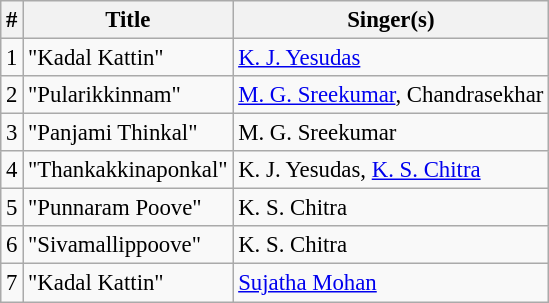<table class="wikitable" style="font-size:95%;">
<tr>
<th>#</th>
<th>Title</th>
<th>Singer(s)</th>
</tr>
<tr>
<td>1</td>
<td>"Kadal Kattin"</td>
<td><a href='#'>K. J. Yesudas</a></td>
</tr>
<tr>
<td>2</td>
<td>"Pularikkinnam"</td>
<td><a href='#'>M. G. Sreekumar</a>, Chandrasekhar</td>
</tr>
<tr>
<td>3</td>
<td>"Panjami Thinkal"</td>
<td>M. G. Sreekumar</td>
</tr>
<tr>
<td>4</td>
<td>"Thankakkinaponkal"</td>
<td>K. J. Yesudas, <a href='#'>K. S. Chitra</a></td>
</tr>
<tr>
<td>5</td>
<td>"Punnaram Poove"</td>
<td>K. S. Chitra</td>
</tr>
<tr>
<td>6</td>
<td>"Sivamallippoove"</td>
<td>K. S. Chitra</td>
</tr>
<tr>
<td>7</td>
<td>"Kadal Kattin"</td>
<td><a href='#'>Sujatha Mohan</a></td>
</tr>
</table>
